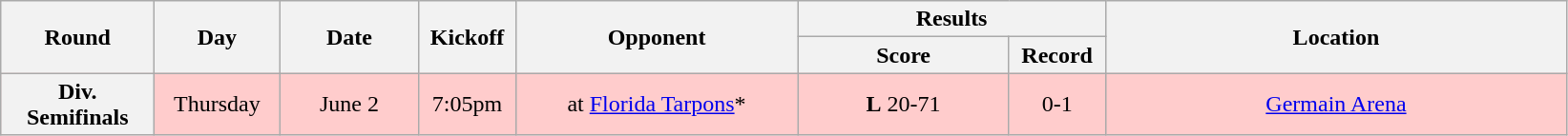<table class="wikitable">
<tr>
<th rowspan="2" width="100">Round</th>
<th rowspan="2" width="80">Day</th>
<th rowspan="2" width="90">Date</th>
<th rowspan="2" width="60">Kickoff</th>
<th rowspan="2" width="190">Opponent</th>
<th colspan="2" width="200">Results</th>
<th rowspan="2" width="315">Location</th>
</tr>
<tr>
<th width="140">Score</th>
<th width="60">Record</th>
</tr>
<tr align="center" bgcolor="#FFCCCC">
<th>Div. Semifinals</th>
<td>Thursday</td>
<td>June 2</td>
<td>7:05pm</td>
<td>at <a href='#'>Florida Tarpons</a>*</td>
<td><strong>L</strong> 20-71</td>
<td>0-1</td>
<td><a href='#'>Germain Arena</a></td>
</tr>
</table>
